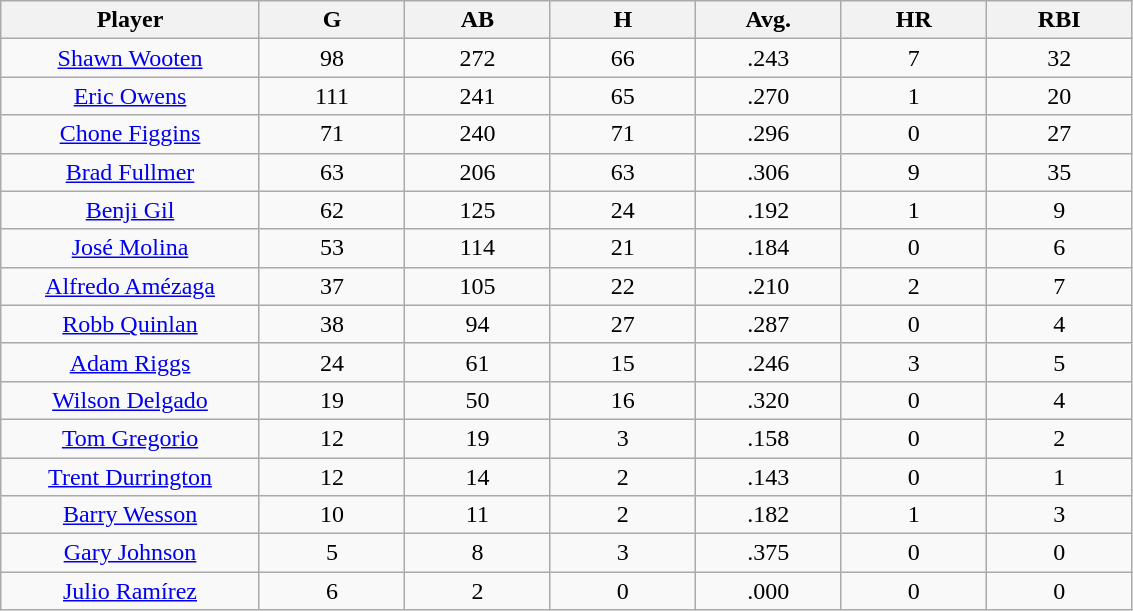<table class="wikitable sortable">
<tr>
<th bgcolor="#DDDDFF" width="16%">Player</th>
<th bgcolor="#DDDDFF" width="9%">G</th>
<th bgcolor="#DDDDFF" width="9%">AB</th>
<th bgcolor="#DDDDFF" width="9%">H</th>
<th bgcolor="#DDDDFF" width="9%">Avg.</th>
<th bgcolor="#DDDDFF" width="9%">HR</th>
<th bgcolor="#DDDDFF" width="9%">RBI</th>
</tr>
<tr align=center>
<td><a href='#'>Shawn Wooten</a></td>
<td>98</td>
<td>272</td>
<td>66</td>
<td>.243</td>
<td>7</td>
<td>32</td>
</tr>
<tr align=center>
<td><a href='#'>Eric Owens</a></td>
<td>111</td>
<td>241</td>
<td>65</td>
<td>.270</td>
<td>1</td>
<td>20</td>
</tr>
<tr align=center>
<td><a href='#'>Chone Figgins</a></td>
<td>71</td>
<td>240</td>
<td>71</td>
<td>.296</td>
<td>0</td>
<td>27</td>
</tr>
<tr align=center>
<td><a href='#'>Brad Fullmer</a></td>
<td>63</td>
<td>206</td>
<td>63</td>
<td>.306</td>
<td>9</td>
<td>35</td>
</tr>
<tr align=center>
<td><a href='#'>Benji Gil</a></td>
<td>62</td>
<td>125</td>
<td>24</td>
<td>.192</td>
<td>1</td>
<td>9</td>
</tr>
<tr align=center>
<td><a href='#'>José Molina</a></td>
<td>53</td>
<td>114</td>
<td>21</td>
<td>.184</td>
<td>0</td>
<td>6</td>
</tr>
<tr align=center>
<td><a href='#'>Alfredo Amézaga</a></td>
<td>37</td>
<td>105</td>
<td>22</td>
<td>.210</td>
<td>2</td>
<td>7</td>
</tr>
<tr align=center>
<td><a href='#'>Robb Quinlan</a></td>
<td>38</td>
<td>94</td>
<td>27</td>
<td>.287</td>
<td>0</td>
<td>4</td>
</tr>
<tr align=center>
<td><a href='#'>Adam Riggs</a></td>
<td>24</td>
<td>61</td>
<td>15</td>
<td>.246</td>
<td>3</td>
<td>5</td>
</tr>
<tr align=center>
<td><a href='#'>Wilson Delgado</a></td>
<td>19</td>
<td>50</td>
<td>16</td>
<td>.320</td>
<td>0</td>
<td>4</td>
</tr>
<tr align=center>
<td><a href='#'>Tom Gregorio</a></td>
<td>12</td>
<td>19</td>
<td>3</td>
<td>.158</td>
<td>0</td>
<td>2</td>
</tr>
<tr align=center>
<td><a href='#'>Trent Durrington</a></td>
<td>12</td>
<td>14</td>
<td>2</td>
<td>.143</td>
<td>0</td>
<td>1</td>
</tr>
<tr align=center>
<td><a href='#'>Barry Wesson</a></td>
<td>10</td>
<td>11</td>
<td>2</td>
<td>.182</td>
<td>1</td>
<td>3</td>
</tr>
<tr align=center>
<td><a href='#'>Gary Johnson</a></td>
<td>5</td>
<td>8</td>
<td>3</td>
<td>.375</td>
<td>0</td>
<td>0</td>
</tr>
<tr align=center>
<td><a href='#'>Julio Ramírez</a></td>
<td>6</td>
<td>2</td>
<td>0</td>
<td>.000</td>
<td>0</td>
<td>0</td>
</tr>
</table>
